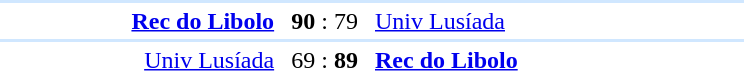<table style="text-align:center" width=500>
<tr>
<th width=30%></th>
<th width=10%></th>
<th width=30%></th>
<th width=10%></th>
</tr>
<tr align="left" bgcolor=#D0E7FF>
<td colspan=4></td>
</tr>
<tr>
<td align="right"><strong><a href='#'>Rec do Libolo</a></strong></td>
<td><strong>90</strong> : 79</td>
<td align=left><a href='#'>Univ Lusíada</a></td>
</tr>
<tr align="left" bgcolor=#D0E7FF>
<td colspan=4></td>
</tr>
<tr>
<td align="right"><a href='#'>Univ Lusíada</a></td>
<td>69 : <strong>89</strong></td>
<td align=left><strong><a href='#'>Rec do Libolo</a></strong></td>
</tr>
</table>
